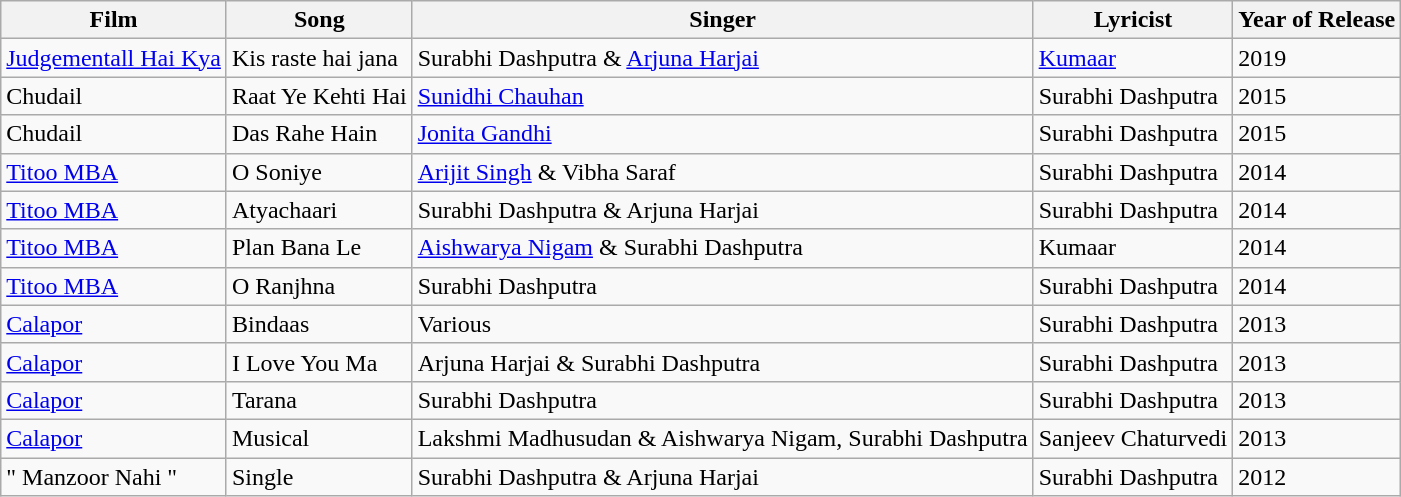<table class="wikitable sortable">
<tr>
<th>Film</th>
<th>Song</th>
<th>Singer</th>
<th>Lyricist</th>
<th>Year of Release</th>
</tr>
<tr>
<td><a href='#'>Judgementall Hai Kya</a></td>
<td>Kis raste hai jana</td>
<td>Surabhi Dashputra & <a href='#'>Arjuna Harjai</a></td>
<td><a href='#'>Kumaar</a></td>
<td>2019</td>
</tr>
<tr>
<td>Chudail</td>
<td>Raat Ye Kehti Hai</td>
<td><a href='#'>Sunidhi Chauhan</a></td>
<td>Surabhi Dashputra</td>
<td>2015</td>
</tr>
<tr>
<td>Chudail</td>
<td>Das Rahe Hain</td>
<td><a href='#'>Jonita Gandhi</a></td>
<td>Surabhi Dashputra</td>
<td>2015</td>
</tr>
<tr>
<td><a href='#'>Titoo MBA</a></td>
<td>O Soniye</td>
<td><a href='#'>Arijit Singh</a> & Vibha Saraf</td>
<td>Surabhi Dashputra</td>
<td>2014</td>
</tr>
<tr>
<td><a href='#'>Titoo MBA</a></td>
<td>Atyachaari</td>
<td>Surabhi Dashputra & Arjuna Harjai</td>
<td>Surabhi Dashputra</td>
<td>2014</td>
</tr>
<tr>
<td><a href='#'>Titoo MBA</a></td>
<td>Plan Bana Le</td>
<td><a href='#'>Aishwarya Nigam</a> & Surabhi Dashputra</td>
<td>Kumaar</td>
<td>2014</td>
</tr>
<tr>
<td><a href='#'>Titoo MBA</a></td>
<td>O Ranjhna</td>
<td>Surabhi Dashputra</td>
<td>Surabhi Dashputra</td>
<td>2014</td>
</tr>
<tr>
<td><a href='#'>Calapor</a></td>
<td>Bindaas</td>
<td>Various</td>
<td>Surabhi Dashputra</td>
<td>2013</td>
</tr>
<tr>
<td><a href='#'>Calapor</a></td>
<td>I Love You Ma</td>
<td>Arjuna Harjai & Surabhi Dashputra</td>
<td>Surabhi Dashputra</td>
<td>2013</td>
</tr>
<tr>
<td><a href='#'>Calapor</a></td>
<td>Tarana</td>
<td>Surabhi Dashputra</td>
<td>Surabhi Dashputra</td>
<td>2013</td>
</tr>
<tr>
<td><a href='#'>Calapor</a></td>
<td>Musical</td>
<td>Lakshmi Madhusudan & Aishwarya Nigam, Surabhi Dashputra</td>
<td>Sanjeev Chaturvedi</td>
<td>2013</td>
</tr>
<tr>
<td>" Manzoor Nahi "</td>
<td>Single</td>
<td>Surabhi Dashputra & Arjuna Harjai</td>
<td>Surabhi Dashputra</td>
<td>2012</td>
</tr>
</table>
